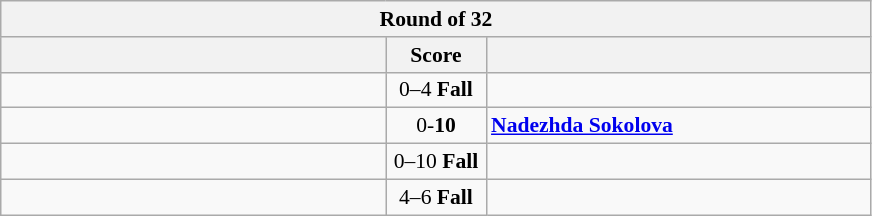<table class="wikitable" style="text-align: center; font-size:90% ">
<tr>
<th colspan=3>Round of 32</th>
</tr>
<tr>
<th align="right" width="250"></th>
<th width="60">Score</th>
<th align="left" width="250"></th>
</tr>
<tr>
<td align=left></td>
<td align=center>0–4 <strong>Fall</strong></td>
<td align=left><strong></strong></td>
</tr>
<tr>
<td align=left></td>
<td align=center>0-<strong>10</strong></td>
<td align=left><strong> <a href='#'>Nadezhda Sokolova</a> </strong></td>
</tr>
<tr>
<td align=left></td>
<td align=center>0–10 <strong>Fall</strong></td>
<td align=left><strong></strong></td>
</tr>
<tr>
<td align=left></td>
<td align=center>4–6 <strong>Fall</strong></td>
<td align=left><strong></strong></td>
</tr>
</table>
